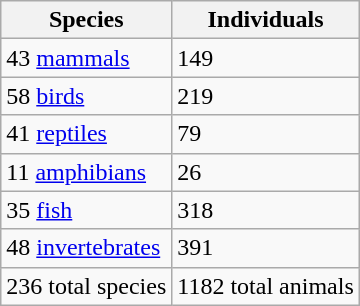<table class="wikitable">
<tr>
<th>Species</th>
<th>Individuals</th>
</tr>
<tr>
<td>43 <a href='#'>mammals</a></td>
<td>149</td>
</tr>
<tr>
<td>58 <a href='#'>birds</a></td>
<td>219</td>
</tr>
<tr>
<td>41 <a href='#'>reptiles</a></td>
<td>79</td>
</tr>
<tr>
<td>11 <a href='#'>amphibians</a></td>
<td>26</td>
</tr>
<tr>
<td>35 <a href='#'>fish</a></td>
<td>318</td>
</tr>
<tr>
<td>48 <a href='#'>invertebrates</a></td>
<td>391</td>
</tr>
<tr>
<td>236 total species</td>
<td>1182 total animals</td>
</tr>
</table>
